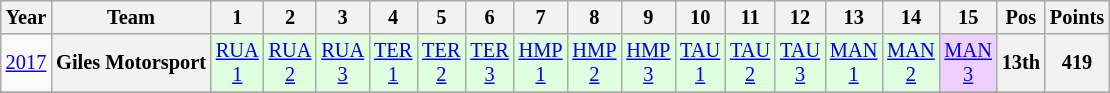<table class="wikitable" style="text-align:center; font-size:85%">
<tr>
<th>Year</th>
<th>Team</th>
<th>1</th>
<th>2</th>
<th>3</th>
<th>4</th>
<th>5</th>
<th>6</th>
<th>7</th>
<th>8</th>
<th>9</th>
<th>10</th>
<th>11</th>
<th>12</th>
<th>13</th>
<th>14</th>
<th>15</th>
<th>Pos</th>
<th>Points</th>
</tr>
<tr>
<td><a href='#'>2017</a></td>
<th nowrap>Giles Motorsport</th>
<td style=background:#DFFFDF><a href='#'>RUA<br>1</a><br></td>
<td style=background:#DFFFDF><a href='#'>RUA<br>2</a><br></td>
<td style=background:#DFFFDF><a href='#'>RUA<br>3</a><br></td>
<td style=background:#DFFFDF><a href='#'>TER<br>1</a><br></td>
<td style=background:#DFFFDF><a href='#'>TER<br>2</a><br></td>
<td style=background:#DFFFDF><a href='#'>TER<br>3</a><br></td>
<td style=background:#DFFFDF><a href='#'>HMP<br>1</a><br></td>
<td style=background:#DFFFDF><a href='#'>HMP<br>2</a><br></td>
<td style=background:#DFFFDF><a href='#'>HMP<br>3</a><br></td>
<td style=background:#DFFFDF><a href='#'>TAU<br>1</a><br></td>
<td style=background:#DFFFDF><a href='#'>TAU<br>2</a><br></td>
<td style=background:#DFFFDF><a href='#'>TAU<br>3</a><br></td>
<td style=background:#DFFFDF><a href='#'>MAN<br>1</a><br></td>
<td style=background:#DFFFDF><a href='#'>MAN<br>2</a><br></td>
<td style=background:#EFCFFF><a href='#'>MAN<br>3</a><br></td>
<th>13th</th>
<th>419</th>
</tr>
<tr>
</tr>
</table>
